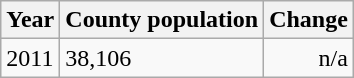<table class="wikitable">
<tr>
<th>Year</th>
<th>County population</th>
<th>Change</th>
</tr>
<tr>
<td>2011</td>
<td>38,106</td>
<td align="right">n/a</td>
</tr>
</table>
